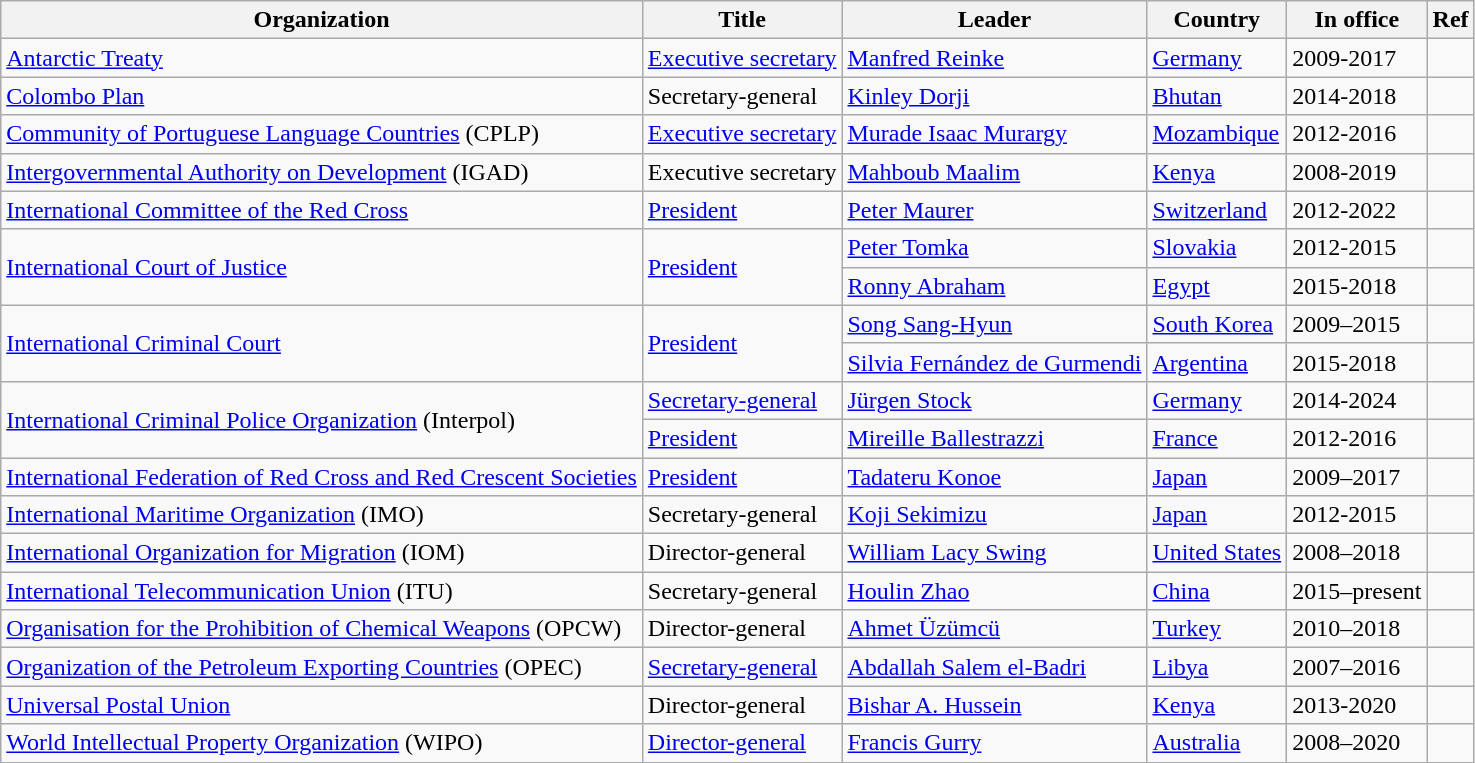<table class="wikitable unsortable">
<tr>
<th>Organization</th>
<th>Title</th>
<th>Leader</th>
<th>Country</th>
<th>In office</th>
<th>Ref</th>
</tr>
<tr>
<td><a href='#'>Antarctic Treaty</a></td>
<td><a href='#'>Executive secretary</a></td>
<td><a href='#'>Manfred Reinke</a></td>
<td><a href='#'>Germany</a></td>
<td>2009-2017</td>
<td></td>
</tr>
<tr>
<td><a href='#'>Colombo Plan</a></td>
<td>Secretary-general</td>
<td><a href='#'>Kinley Dorji</a></td>
<td><a href='#'>Bhutan</a></td>
<td>2014-2018</td>
<td></td>
</tr>
<tr>
<td><a href='#'>Community of Portuguese Language Countries</a> (CPLP)</td>
<td><a href='#'>Executive secretary</a></td>
<td><a href='#'>Murade Isaac Murargy</a></td>
<td><a href='#'>Mozambique</a></td>
<td>2012-2016</td>
<td></td>
</tr>
<tr>
<td><a href='#'>Intergovernmental Authority on Development</a> (IGAD)</td>
<td>Executive secretary</td>
<td><a href='#'>Mahboub Maalim</a></td>
<td><a href='#'>Kenya</a></td>
<td>2008-2019</td>
<td></td>
</tr>
<tr>
<td><a href='#'>International Committee of the Red Cross</a></td>
<td><a href='#'>President</a></td>
<td><a href='#'>Peter Maurer</a></td>
<td><a href='#'>Switzerland</a></td>
<td>2012-2022</td>
<td></td>
</tr>
<tr>
<td rowspan="2"><a href='#'>International Court of Justice</a></td>
<td rowspan="2"><a href='#'>President</a></td>
<td><a href='#'>Peter Tomka</a></td>
<td><a href='#'>Slovakia</a></td>
<td>2012-2015</td>
<td></td>
</tr>
<tr>
<td><a href='#'>Ronny Abraham</a></td>
<td><a href='#'>Egypt</a></td>
<td>2015-2018</td>
<td></td>
</tr>
<tr>
<td rowspan="2"><a href='#'>International Criminal Court</a></td>
<td rowspan="2"><a href='#'>President</a></td>
<td><a href='#'>Song Sang-Hyun</a></td>
<td><a href='#'>South Korea</a></td>
<td>2009–2015</td>
<td></td>
</tr>
<tr>
<td><a href='#'>Silvia Fernández de Gurmendi</a></td>
<td><a href='#'>Argentina</a></td>
<td>2015-2018</td>
<td></td>
</tr>
<tr>
<td rowspan="2"><a href='#'>International Criminal Police Organization</a> (Interpol)</td>
<td><a href='#'>Secretary-general</a></td>
<td><a href='#'>Jürgen Stock</a></td>
<td><a href='#'>Germany</a></td>
<td>2014-2024</td>
<td></td>
</tr>
<tr>
<td><a href='#'>President</a></td>
<td><a href='#'>Mireille Ballestrazzi</a></td>
<td><a href='#'>France</a></td>
<td>2012-2016</td>
<td></td>
</tr>
<tr>
<td><a href='#'>International Federation of Red Cross and Red Crescent Societies</a></td>
<td><a href='#'>President</a></td>
<td><a href='#'>Tadateru Konoe</a></td>
<td><a href='#'>Japan</a></td>
<td>2009–2017</td>
<td></td>
</tr>
<tr>
<td><a href='#'>International Maritime Organization</a> (IMO)</td>
<td>Secretary-general</td>
<td><a href='#'>Koji Sekimizu</a></td>
<td><a href='#'>Japan</a></td>
<td>2012-2015</td>
<td></td>
</tr>
<tr>
<td><a href='#'>International Organization for Migration</a> (IOM)</td>
<td>Director-general</td>
<td><a href='#'>William Lacy Swing</a></td>
<td><a href='#'>United States</a></td>
<td>2008–2018</td>
<td></td>
</tr>
<tr>
<td><a href='#'>International Telecommunication Union</a> (ITU)</td>
<td>Secretary-general</td>
<td><a href='#'>Houlin Zhao</a></td>
<td><a href='#'>China</a></td>
<td>2015–present</td>
<td></td>
</tr>
<tr>
<td><a href='#'>Organisation for the Prohibition of Chemical Weapons</a> (OPCW)</td>
<td>Director-general</td>
<td><a href='#'>Ahmet Üzümcü</a></td>
<td><a href='#'>Turkey</a></td>
<td>2010–2018</td>
<td></td>
</tr>
<tr>
<td><a href='#'>Organization of the Petroleum Exporting Countries</a> (OPEC)</td>
<td><a href='#'>Secretary-general</a></td>
<td><a href='#'>Abdallah Salem el-Badri</a></td>
<td><a href='#'>Libya</a></td>
<td>2007–2016</td>
<td></td>
</tr>
<tr>
<td><a href='#'>Universal Postal Union</a></td>
<td>Director-general</td>
<td><a href='#'>Bishar A. Hussein</a></td>
<td><a href='#'>Kenya</a></td>
<td>2013-2020</td>
<td></td>
</tr>
<tr>
<td><a href='#'>World Intellectual Property Organization</a> (WIPO)</td>
<td><a href='#'>Director-general</a></td>
<td><a href='#'>Francis Gurry</a></td>
<td><a href='#'>Australia</a></td>
<td>2008–2020</td>
<td></td>
</tr>
</table>
